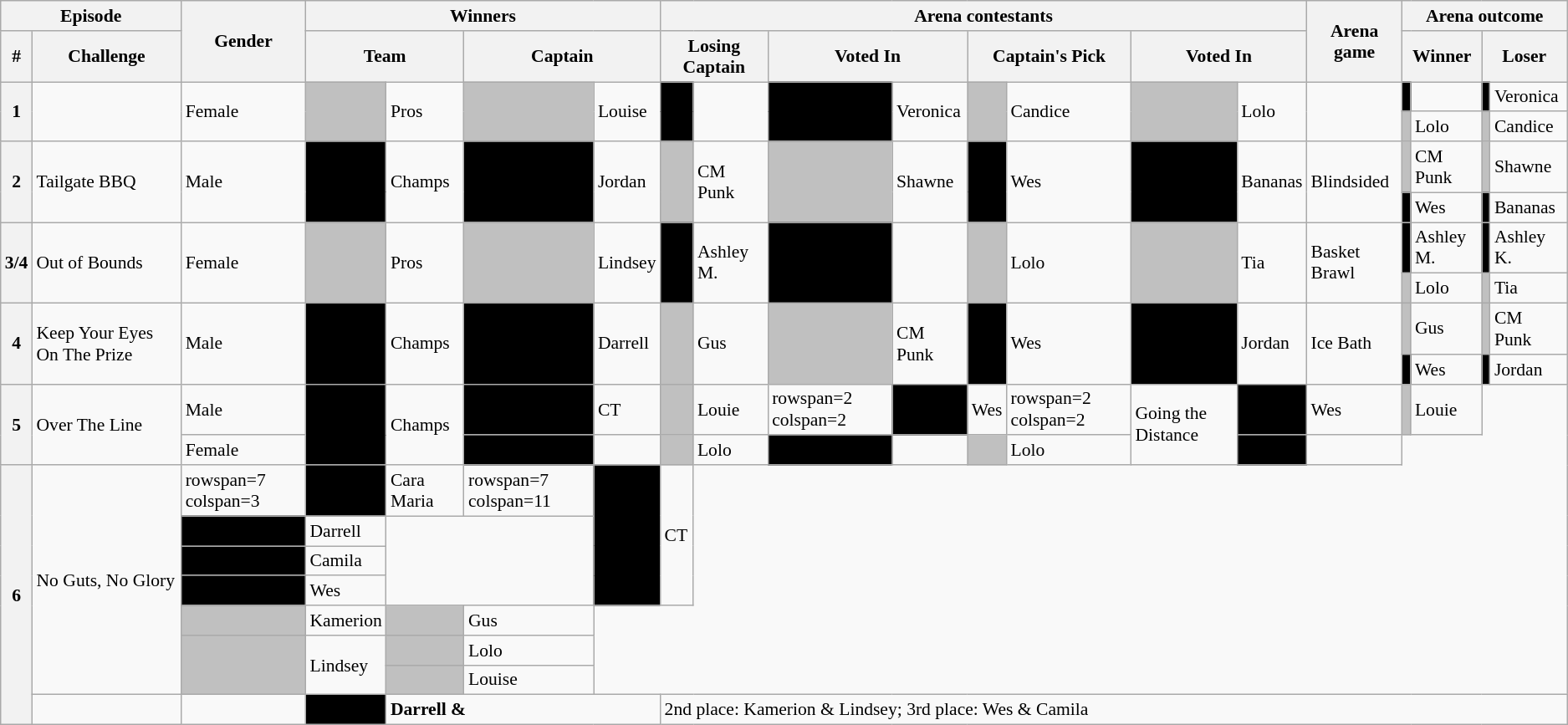<table class="wikitable" style="font-size:90%">
<tr>
<th colspan=2>Episode</th>
<th rowspan=2>Gender</th>
<th colspan=4>Winners</th>
<th colspan=8>Arena contestants</th>
<th rowspan=2>Arena game</th>
<th colspan=4>Arena outcome</th>
</tr>
<tr>
<th>#</th>
<th>Challenge</th>
<th colspan=2>Team</th>
<th colspan=2>Captain</th>
<th colspan=2>Losing Captain</th>
<th colspan=2>Voted In</th>
<th colspan=2>Captain's Pick</th>
<th colspan=2>Voted In</th>
<th colspan=2>Winner</th>
<th colspan=2>Loser</th>
</tr>
<tr>
<th rowspan=2>1</th>
<td rowspan=2 colspan=1></td>
<td rowspan=2>Female</td>
<td bgcolor="silver" rowspan=2></td>
<td rowspan=2>Pros</td>
<td bgcolor="silver" rowspan=2></td>
<td rowspan=2>Louise</td>
<td bgcolor="black" rowspan=2></td>
<td rowspan=2></td>
<td bgcolor="black" rowspan=2></td>
<td rowspan=2>Veronica</td>
<td bgcolor="silver" rowspan=2></td>
<td rowspan=2>Candice</td>
<td bgcolor="silver" rowspan=2></td>
<td rowspan=2>Lolo</td>
<td rowspan=2></td>
<td bgcolor="black"></td>
<td></td>
<td bgcolor="black"></td>
<td>Veronica</td>
</tr>
<tr>
<td bgcolor="silver"></td>
<td>Lolo</td>
<td bgcolor="silver"></td>
<td>Candice</td>
</tr>
<tr>
<th rowspan=2>2</th>
<td rowspan=2 colspan=1>Tailgate BBQ</td>
<td rowspan=2>Male</td>
<td bgcolor="black" rowspan=2></td>
<td rowspan=2>Champs</td>
<td bgcolor="black" rowspan=2></td>
<td rowspan=2>Jordan</td>
<td bgcolor="silver" rowspan=2></td>
<td rowspan=2>CM Punk</td>
<td bgcolor="silver" rowspan=2></td>
<td rowspan=2>Shawne</td>
<td bgcolor="black" rowspan=2></td>
<td rowspan=2>Wes</td>
<td bgcolor="black" rowspan=2></td>
<td rowspan=2>Bananas</td>
<td rowspan=2>Blindsided</td>
<td bgcolor="silver"></td>
<td>CM Punk</td>
<td bgcolor="silver"></td>
<td>Shawne</td>
</tr>
<tr>
<td bgcolor="black"></td>
<td>Wes</td>
<td bgcolor="black"></td>
<td>Bananas</td>
</tr>
<tr>
<th rowspan=2>3/4</th>
<td rowspan=2 colspan=1>Out of Bounds</td>
<td rowspan=2>Female</td>
<td bgcolor="silver" rowspan=2></td>
<td rowspan=2>Pros</td>
<td bgcolor="silver" rowspan=2></td>
<td rowspan=2>Lindsey</td>
<td bgcolor="black" rowspan=2></td>
<td rowspan=2>Ashley M.</td>
<td bgcolor="black" rowspan=2></td>
<td rowspan=2></td>
<td bgcolor="silver" rowspan=2></td>
<td rowspan=2>Lolo</td>
<td bgcolor="silver" rowspan=2></td>
<td rowspan=2>Tia</td>
<td rowspan=2>Basket Brawl</td>
<td bgcolor="black"></td>
<td>Ashley M.</td>
<td bgcolor="black"></td>
<td>Ashley K.</td>
</tr>
<tr>
<td bgcolor="silver"></td>
<td>Lolo</td>
<td bgcolor="silver"></td>
<td>Tia</td>
</tr>
<tr>
<th rowspan=2>4</th>
<td rowspan=2>Keep Your Eyes On The Prize</td>
<td rowspan=2>Male</td>
<td bgcolor="black" rowspan=2></td>
<td rowspan=2>Champs</td>
<td bgcolor="black" rowspan=2></td>
<td rowspan=2>Darrell</td>
<td bgcolor="silver" rowspan=2></td>
<td rowspan=2>Gus</td>
<td bgcolor="silver" rowspan=2></td>
<td rowspan=2>CM Punk</td>
<td bgcolor="black" rowspan=2></td>
<td rowspan=2>Wes</td>
<td bgcolor="black" rowspan=2></td>
<td rowspan=2>Jordan</td>
<td rowspan=2>Ice Bath</td>
<td bgcolor="silver"></td>
<td>Gus</td>
<td bgcolor="silver"></td>
<td>CM Punk</td>
</tr>
<tr>
<td bgcolor="black"></td>
<td>Wes</td>
<td bgcolor="black"></td>
<td>Jordan</td>
</tr>
<tr>
<th rowspan=2>5</th>
<td rowspan=2>Over The Line</td>
<td>Male</td>
<td bgcolor="black" rowspan=2></td>
<td rowspan=2>Champs</td>
<td bgcolor="black"></td>
<td>CT</td>
<td bgcolor="silver"></td>
<td>Louie</td>
<td>rowspan=2 colspan=2 </td>
<td bgcolor="black"></td>
<td>Wes</td>
<td>rowspan=2 colspan=2 </td>
<td rowspan=2>Going the Distance</td>
<td bgcolor="black"></td>
<td>Wes</td>
<td bgcolor="silver"></td>
<td>Louie</td>
</tr>
<tr>
<td>Female</td>
<td bgcolor="black"></td>
<td></td>
<td bgcolor="silver"></td>
<td>Lolo</td>
<td bgcolor="black"></td>
<td></td>
<td bgcolor="silver"></td>
<td>Lolo</td>
<td bgcolor="black"></td>
<td></td>
</tr>
<tr>
<th rowspan=8>6</th>
<td rowspan=7>No Guts, No Glory</td>
<td>rowspan=7 colspan=3 </td>
<td bgcolor=black></td>
<td>Cara Maria</td>
<td>rowspan=7 colspan=11 </td>
<td bgcolor="black" rowspan=4></td>
<td rowspan=4>CT</td>
</tr>
<tr>
<td bgcolor=black></td>
<td>Darrell</td>
</tr>
<tr>
<td bgcolor="black"></td>
<td>Camila</td>
</tr>
<tr>
<td bgcolor="black"></td>
<td>Wes</td>
</tr>
<tr>
<td bgcolor=silver></td>
<td>Kamerion</td>
<td bgcolor=silver></td>
<td>Gus</td>
</tr>
<tr>
<td bgcolor=silver rowspan=2></td>
<td rowspan=2>Lindsey</td>
<td bgcolor=silver></td>
<td>Lolo</td>
</tr>
<tr>
<td bgcolor=silver></td>
<td>Louise</td>
</tr>
<tr>
<td></td>
<td></td>
<td bgcolor="black"></td>
<td colspan=3><strong>Darrell & </strong></td>
<td colspan=13>2nd place: Kamerion & Lindsey; 3rd place: Wes & Camila</td>
</tr>
</table>
